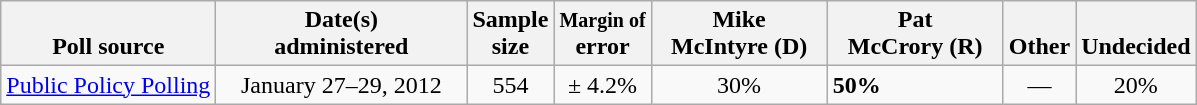<table class="wikitable">
<tr valign= bottom>
<th>Poll source</th>
<th style="width:160px;">Date(s)<br>administered</th>
<th class=small>Sample<br>size</th>
<th><small>Margin of</small><br>error</th>
<th width=110px>Mike<br>McIntyre (D)</th>
<th width=110px>Pat<br>McCrory (R)</th>
<th>Other</th>
<th>Undecided</th>
</tr>
<tr>
<td><a href='#'>Public Policy Polling</a></td>
<td align=center>January 27–29, 2012</td>
<td align=center>554</td>
<td align=center>± 4.2%</td>
<td align=center>30%</td>
<td><strong>50%</strong></td>
<td align=center>—</td>
<td align=center>20%</td>
</tr>
</table>
